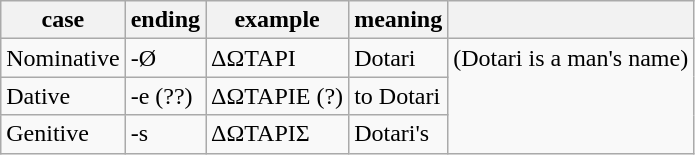<table class="wikitable">
<tr>
<th>case</th>
<th>ending</th>
<th>example</th>
<th>meaning</th>
<th></th>
</tr>
<tr>
<td>Nominative</td>
<td>-Ø</td>
<td>ΔΩΤΑΡΙ</td>
<td>Dotari</td>
<td rowspan="3" valign="top">(Dotari is a man's name)</td>
</tr>
<tr>
<td>Dative</td>
<td>-e (??)</td>
<td>ΔΩΤΑΡΙΕ (?)</td>
<td>to Dotari</td>
</tr>
<tr>
<td>Genitive</td>
<td>-s</td>
<td>ΔΩΤΑΡΙΣ</td>
<td>Dotari's</td>
</tr>
</table>
